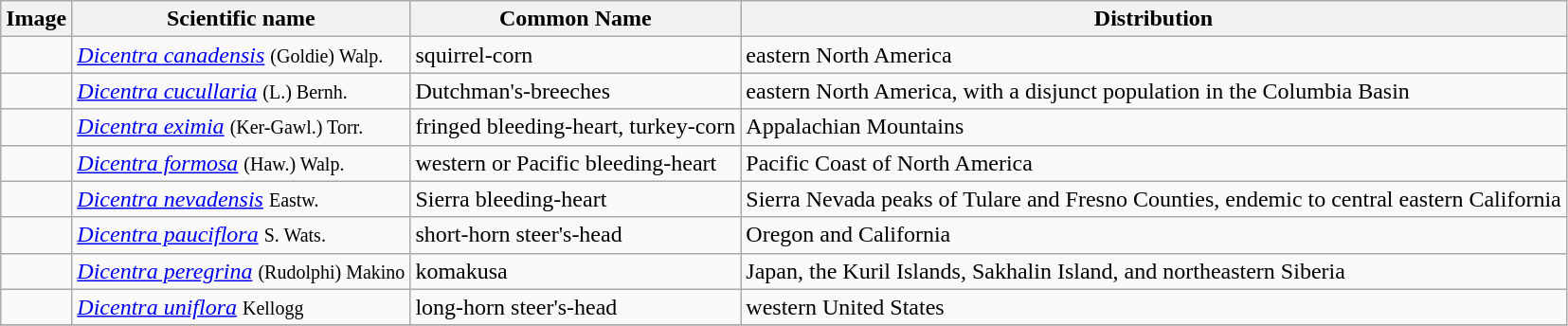<table class="wikitable">
<tr>
<th>Image</th>
<th>Scientific name</th>
<th>Common Name</th>
<th>Distribution</th>
</tr>
<tr>
<td></td>
<td><em><a href='#'>Dicentra canadensis</a></em> <small>(Goldie) Walp.</small></td>
<td>squirrel-corn</td>
<td>eastern North America</td>
</tr>
<tr>
<td></td>
<td><em><a href='#'>Dicentra cucullaria</a></em> <small>(L.) Bernh.</small></td>
<td>Dutchman's-breeches</td>
<td>eastern North America, with a disjunct population in the Columbia Basin</td>
</tr>
<tr>
<td></td>
<td><em><a href='#'>Dicentra eximia</a></em> <small>(Ker-Gawl.) Torr.</small></td>
<td>fringed bleeding-heart, turkey-corn</td>
<td>Appalachian Mountains</td>
</tr>
<tr>
<td></td>
<td><em><a href='#'>Dicentra formosa</a></em> <small>(Haw.) Walp.</small></td>
<td>western or Pacific bleeding-heart</td>
<td>Pacific Coast of North America</td>
</tr>
<tr>
<td></td>
<td><em><a href='#'>Dicentra nevadensis</a></em> <small>Eastw.</small></td>
<td>Sierra bleeding-heart</td>
<td>Sierra Nevada peaks of Tulare and Fresno Counties, endemic to central eastern California</td>
</tr>
<tr>
<td></td>
<td><em><a href='#'>Dicentra pauciflora</a></em> <small>S. Wats.</small></td>
<td>short-horn steer's-head</td>
<td>Oregon and California</td>
</tr>
<tr>
<td></td>
<td><em><a href='#'>Dicentra peregrina</a></em> <small>(Rudolphi) Makino</small></td>
<td>komakusa</td>
<td>Japan, the Kuril Islands, Sakhalin Island, and northeastern Siberia</td>
</tr>
<tr>
<td></td>
<td><em><a href='#'>Dicentra uniflora</a></em> <small>Kellogg</small></td>
<td>long-horn steer's-head</td>
<td>western United States</td>
</tr>
<tr>
</tr>
</table>
